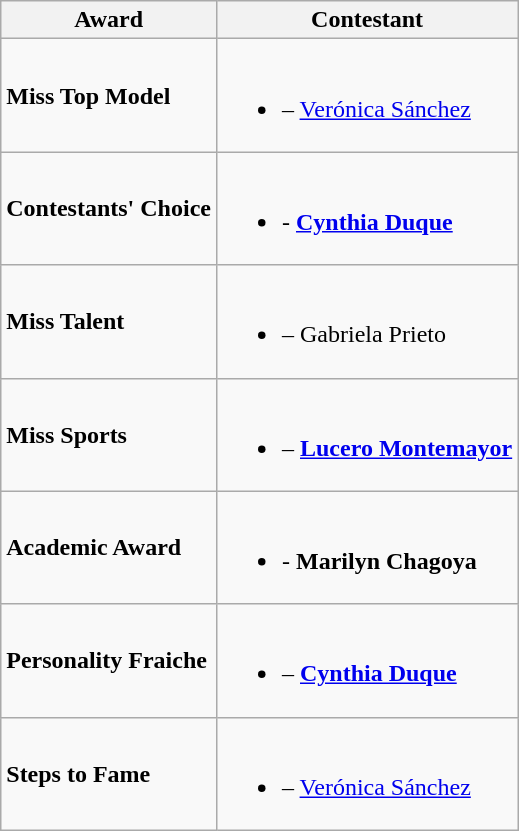<table class="wikitable">
<tr>
<th>Award</th>
<th>Contestant</th>
</tr>
<tr>
<td><strong>Miss Top Model</strong></td>
<td><br><ul><li><strong></strong> – <a href='#'>Verónica Sánchez</a></li></ul></td>
</tr>
<tr>
<td><strong>Contestants' Choice</strong></td>
<td><br><ul><li><strong></strong> -<strong> <a href='#'>Cynthia Duque</a></strong></li></ul></td>
</tr>
<tr>
<td><strong>Miss Talent</strong></td>
<td><br><ul><li><strong></strong> – Gabriela Prieto</li></ul></td>
</tr>
<tr>
<td><strong>Miss Sports</strong></td>
<td><br><ul><li><strong></strong> – <strong><a href='#'>Lucero Montemayor</a></strong></li></ul></td>
</tr>
<tr>
<td><strong>Academic Award</strong></td>
<td><br><ul><li><strong></strong> -<strong> Marilyn Chagoya</strong></li></ul></td>
</tr>
<tr>
<td><strong>Personality Fraiche</strong></td>
<td><br><ul><li><strong></strong> – <strong><a href='#'>Cynthia Duque</a></strong></li></ul></td>
</tr>
<tr>
<td><strong>Steps to Fame</strong></td>
<td><br><ul><li><strong></strong> – <a href='#'>Verónica Sánchez</a></li></ul></td>
</tr>
</table>
